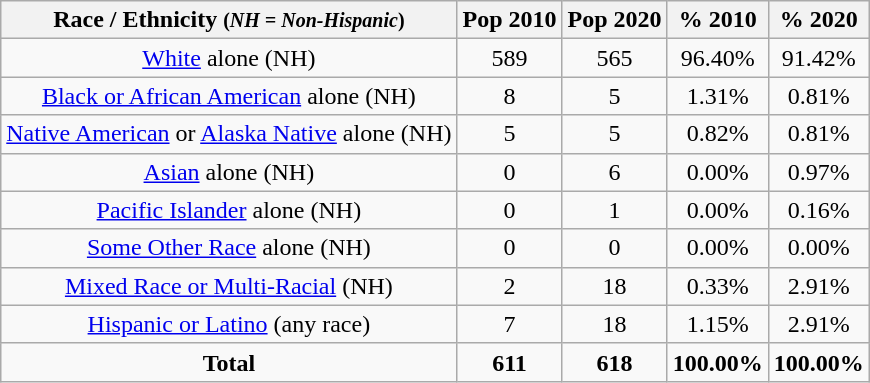<table class="wikitable" style="text-align:center;">
<tr>
<th>Race / Ethnicity <small>(<em>NH = Non-Hispanic</em>)</small></th>
<th>Pop 2010</th>
<th>Pop 2020</th>
<th>% 2010</th>
<th>% 2020</th>
</tr>
<tr>
<td><a href='#'>White</a> alone (NH)</td>
<td>589</td>
<td>565</td>
<td>96.40%</td>
<td>91.42%</td>
</tr>
<tr>
<td><a href='#'>Black or African American</a> alone (NH)</td>
<td>8</td>
<td>5</td>
<td>1.31%</td>
<td>0.81%</td>
</tr>
<tr>
<td><a href='#'>Native American</a> or <a href='#'>Alaska Native</a> alone (NH)</td>
<td>5</td>
<td>5</td>
<td>0.82%</td>
<td>0.81%</td>
</tr>
<tr>
<td><a href='#'>Asian</a> alone (NH)</td>
<td>0</td>
<td>6</td>
<td>0.00%</td>
<td>0.97%</td>
</tr>
<tr>
<td><a href='#'>Pacific Islander</a> alone (NH)</td>
<td>0</td>
<td>1</td>
<td>0.00%</td>
<td>0.16%</td>
</tr>
<tr>
<td><a href='#'>Some Other Race</a> alone (NH)</td>
<td>0</td>
<td>0</td>
<td>0.00%</td>
<td>0.00%</td>
</tr>
<tr>
<td><a href='#'>Mixed Race or Multi-Racial</a> (NH)</td>
<td>2</td>
<td>18</td>
<td>0.33%</td>
<td>2.91%</td>
</tr>
<tr>
<td><a href='#'>Hispanic or Latino</a> (any race)</td>
<td>7</td>
<td>18</td>
<td>1.15%</td>
<td>2.91%</td>
</tr>
<tr>
<td><strong>Total</strong></td>
<td><strong>611</strong></td>
<td><strong>618</strong></td>
<td><strong>100.00%</strong></td>
<td><strong>100.00%</strong></td>
</tr>
</table>
